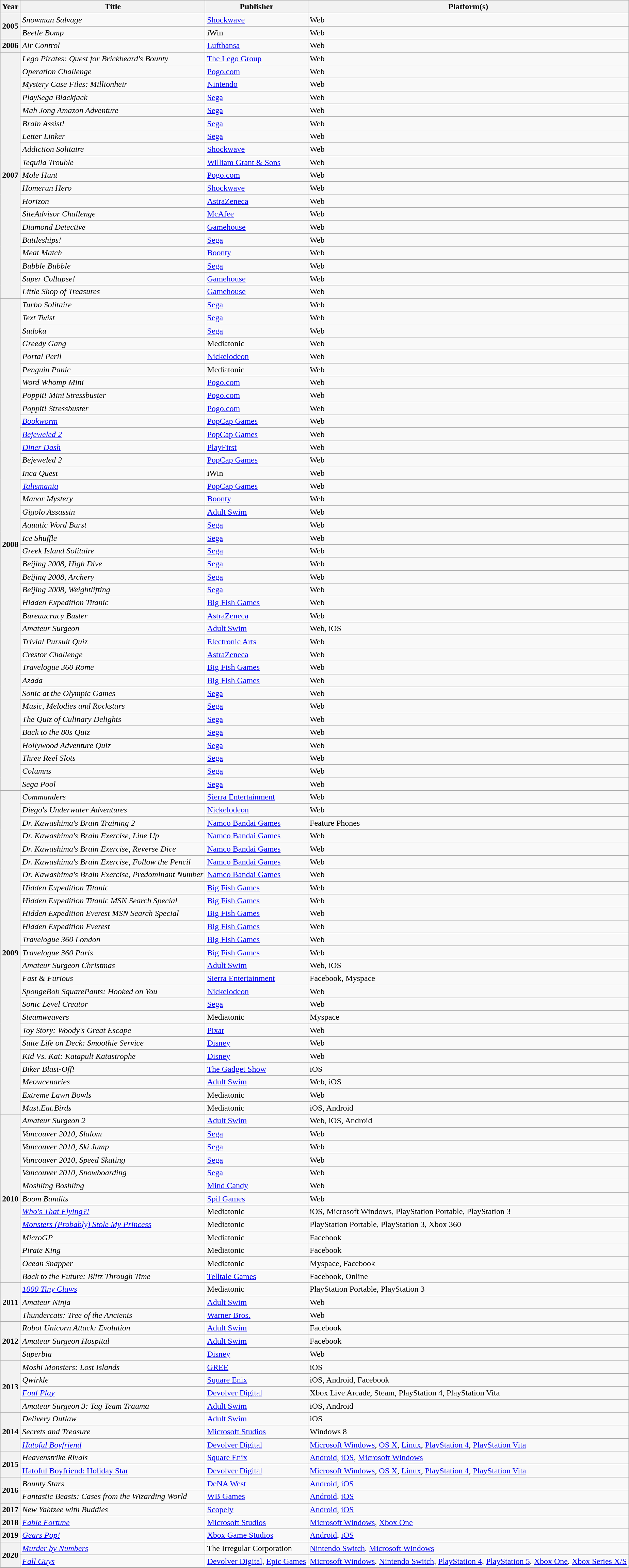<table class="sortable wikitable">
<tr>
<th>Year</th>
<th>Title</th>
<th>Publisher</th>
<th>Platform(s)</th>
</tr>
<tr>
<th rowspan="2">2005</th>
<td><em>Snowman Salvage</em></td>
<td><a href='#'>Shockwave</a></td>
<td>Web</td>
</tr>
<tr>
<td><em>Beetle Bomp</em></td>
<td>iWin</td>
<td>Web</td>
</tr>
<tr>
<th>2006</th>
<td><em>Air Control</em></td>
<td><a href='#'>Lufthansa</a></td>
<td>Web</td>
</tr>
<tr>
<th rowspan="19">2007</th>
<td><em>Lego Pirates: Quest for Brickbeard's Bounty</em></td>
<td><a href='#'>The Lego Group</a></td>
<td>Web</td>
</tr>
<tr>
<td><em>Operation Challenge</em></td>
<td><a href='#'>Pogo.com</a></td>
<td>Web</td>
</tr>
<tr>
<td><em>Mystery Case Files: Millionheir</em></td>
<td><a href='#'>Nintendo</a></td>
<td>Web</td>
</tr>
<tr>
<td><em>PlaySega Blackjack</em></td>
<td><a href='#'>Sega</a></td>
<td>Web</td>
</tr>
<tr>
<td><em>Mah Jong Amazon Adventure</em></td>
<td><a href='#'>Sega</a></td>
<td>Web</td>
</tr>
<tr>
<td><em>Brain Assist!</em></td>
<td><a href='#'>Sega</a></td>
<td>Web</td>
</tr>
<tr>
<td><em>Letter Linker</em></td>
<td><a href='#'>Sega</a></td>
<td>Web</td>
</tr>
<tr>
<td><em>Addiction Solitaire</em></td>
<td><a href='#'>Shockwave</a></td>
<td>Web</td>
</tr>
<tr>
<td><em>Tequila Trouble</em></td>
<td><a href='#'>William Grant & Sons</a></td>
<td>Web</td>
</tr>
<tr>
<td><em>Mole Hunt</em></td>
<td><a href='#'>Pogo.com</a></td>
<td>Web</td>
</tr>
<tr>
<td><em>Homerun Hero</em></td>
<td><a href='#'>Shockwave</a></td>
<td>Web</td>
</tr>
<tr>
<td><em>Horizon</em></td>
<td><a href='#'>AstraZeneca</a></td>
<td>Web</td>
</tr>
<tr>
<td><em>SiteAdvisor Challenge</em></td>
<td><a href='#'>McAfee</a></td>
<td>Web</td>
</tr>
<tr>
<td><em>Diamond Detective</em></td>
<td><a href='#'>Gamehouse</a></td>
<td>Web</td>
</tr>
<tr>
<td><em>Battleships!</em></td>
<td><a href='#'>Sega</a></td>
<td>Web</td>
</tr>
<tr>
<td><em>Meat Match</em></td>
<td><a href='#'>Boonty</a></td>
<td>Web</td>
</tr>
<tr>
<td><em>Bubble Bubble</em></td>
<td><a href='#'>Sega</a></td>
<td>Web</td>
</tr>
<tr>
<td><em>Super Collapse!</em></td>
<td><a href='#'>Gamehouse</a></td>
<td>Web</td>
</tr>
<tr>
<td><em>Little Shop of Treasures</em></td>
<td><a href='#'>Gamehouse</a></td>
<td>Web</td>
</tr>
<tr>
<th rowspan="38">2008</th>
<td><em>Turbo Solitaire</em></td>
<td><a href='#'>Sega</a></td>
<td>Web</td>
</tr>
<tr>
<td><em>Text Twist</em></td>
<td><a href='#'>Sega</a></td>
<td>Web</td>
</tr>
<tr>
<td><em>Sudoku</em></td>
<td><a href='#'>Sega</a></td>
<td>Web</td>
</tr>
<tr>
<td><em>Greedy Gang</em></td>
<td>Mediatonic</td>
<td>Web</td>
</tr>
<tr>
<td><em>Portal Peril</em></td>
<td><a href='#'>Nickelodeon</a></td>
<td>Web</td>
</tr>
<tr>
<td><em>Penguin Panic</em></td>
<td>Mediatonic</td>
<td>Web</td>
</tr>
<tr>
<td><em>Word Whomp Mini</em></td>
<td><a href='#'>Pogo.com</a></td>
<td>Web</td>
</tr>
<tr>
<td><em>Poppit! Mini Stressbuster</em></td>
<td><a href='#'>Pogo.com</a></td>
<td>Web</td>
</tr>
<tr>
<td><em>Poppit! Stressbuster</em></td>
<td><a href='#'>Pogo.com</a></td>
<td>Web</td>
</tr>
<tr>
<td><em><a href='#'>Bookworm</a></em></td>
<td><a href='#'>PopCap Games</a></td>
<td>Web</td>
</tr>
<tr>
<td><em><a href='#'>Bejeweled 2</a></em></td>
<td><a href='#'>PopCap Games</a></td>
<td>Web</td>
</tr>
<tr>
<td><em><a href='#'>Diner Dash</a></em></td>
<td><a href='#'>PlayFirst</a></td>
<td>Web</td>
</tr>
<tr>
<td><em>Bejeweled 2</em></td>
<td><a href='#'>PopCap Games</a></td>
<td>Web</td>
</tr>
<tr>
<td><em>Inca Quest</em></td>
<td>iWin</td>
<td>Web</td>
</tr>
<tr>
<td><em><a href='#'>Talismania</a></em></td>
<td><a href='#'>PopCap Games</a></td>
<td>Web</td>
</tr>
<tr>
<td><em>Manor Mystery</em></td>
<td><a href='#'>Boonty</a></td>
<td>Web</td>
</tr>
<tr>
<td><em>Gigolo Assassin</em></td>
<td><a href='#'>Adult Swim</a></td>
<td>Web</td>
</tr>
<tr>
<td><em>Aquatic Word Burst</em></td>
<td><a href='#'>Sega</a></td>
<td>Web</td>
</tr>
<tr>
<td><em>Ice Shuffle</em></td>
<td><a href='#'>Sega</a></td>
<td>Web</td>
</tr>
<tr>
<td><em>Greek Island Solitaire</em></td>
<td><a href='#'>Sega</a></td>
<td>Web</td>
</tr>
<tr>
<td><em>Beijing 2008, High Dive</em></td>
<td><a href='#'>Sega</a></td>
<td>Web</td>
</tr>
<tr>
<td><em>Beijing 2008, Archery</em></td>
<td><a href='#'>Sega</a></td>
<td>Web</td>
</tr>
<tr>
<td><em>Beijing 2008, Weightlifting</em></td>
<td><a href='#'>Sega</a></td>
<td>Web</td>
</tr>
<tr>
<td><em>Hidden Expedition Titanic</em></td>
<td><a href='#'>Big Fish Games</a></td>
<td>Web</td>
</tr>
<tr>
<td><em>Bureaucracy Buster</em></td>
<td><a href='#'>AstraZeneca</a></td>
<td>Web</td>
</tr>
<tr>
<td><em>Amateur Surgeon</em></td>
<td><a href='#'>Adult Swim</a></td>
<td>Web, iOS</td>
</tr>
<tr>
<td><em>Trivial Pursuit Quiz</em></td>
<td><a href='#'>Electronic Arts</a></td>
<td>Web</td>
</tr>
<tr>
<td><em>Crestor Challenge</em></td>
<td><a href='#'>AstraZeneca</a></td>
<td>Web</td>
</tr>
<tr>
<td><em>Travelogue 360 Rome</em></td>
<td><a href='#'>Big Fish Games</a></td>
<td>Web</td>
</tr>
<tr>
<td><em>Azada</em></td>
<td><a href='#'>Big Fish Games</a></td>
<td>Web</td>
</tr>
<tr>
<td><em>Sonic at the Olympic Games</em></td>
<td><a href='#'>Sega</a></td>
<td>Web</td>
</tr>
<tr>
<td><em>Music, Melodies and Rockstars</em></td>
<td><a href='#'>Sega</a></td>
<td>Web</td>
</tr>
<tr>
<td><em>The Quiz of Culinary Delights</em></td>
<td><a href='#'>Sega</a></td>
<td>Web</td>
</tr>
<tr>
<td><em>Back to the 80s Quiz</em></td>
<td><a href='#'>Sega</a></td>
<td>Web</td>
</tr>
<tr>
<td><em>Hollywood Adventure Quiz</em></td>
<td><a href='#'>Sega</a></td>
<td>Web</td>
</tr>
<tr>
<td><em>Three Reel Slots</em></td>
<td><a href='#'>Sega</a></td>
<td>Web</td>
</tr>
<tr>
<td><em>Columns</em></td>
<td><a href='#'>Sega</a></td>
<td>Web</td>
</tr>
<tr>
<td><em>Sega Pool</em></td>
<td><a href='#'>Sega</a></td>
<td>Web</td>
</tr>
<tr>
<th rowspan="25">2009</th>
<td><em>Commanders</em></td>
<td><a href='#'>Sierra Entertainment</a></td>
<td>Web</td>
</tr>
<tr>
<td><em>Diego's Underwater Adventures</em></td>
<td><a href='#'>Nickelodeon</a></td>
<td>Web</td>
</tr>
<tr>
<td><em>Dr. Kawashima's Brain Training 2</em></td>
<td><a href='#'>Namco Bandai Games</a></td>
<td>Feature Phones</td>
</tr>
<tr>
<td><em>Dr. Kawashima's Brain Exercise, Line Up</em></td>
<td><a href='#'>Namco Bandai Games</a></td>
<td>Web</td>
</tr>
<tr>
<td><em>Dr. Kawashima's Brain Exercise, Reverse Dice</em></td>
<td><a href='#'>Namco Bandai Games</a></td>
<td>Web</td>
</tr>
<tr>
<td><em>Dr. Kawashima's Brain Exercise, Follow the Pencil</em></td>
<td><a href='#'>Namco Bandai Games</a></td>
<td>Web</td>
</tr>
<tr>
<td><em>Dr. Kawashima's Brain Exercise, Predominant Number</em></td>
<td><a href='#'>Namco Bandai Games</a></td>
<td>Web</td>
</tr>
<tr>
<td><em>Hidden Expedition Titanic</em></td>
<td><a href='#'>Big Fish Games</a></td>
<td>Web</td>
</tr>
<tr>
<td><em>Hidden Expedition Titanic MSN Search Special</em></td>
<td><a href='#'>Big Fish Games</a></td>
<td>Web</td>
</tr>
<tr>
<td><em>Hidden Expedition Everest MSN Search Special</em></td>
<td><a href='#'>Big Fish Games</a></td>
<td>Web</td>
</tr>
<tr>
<td><em>Hidden Expedition Everest</em></td>
<td><a href='#'>Big Fish Games</a></td>
<td>Web</td>
</tr>
<tr>
<td><em>Travelogue 360 London</em></td>
<td><a href='#'>Big Fish Games</a></td>
<td>Web</td>
</tr>
<tr>
<td><em>Travelogue 360 Paris</em></td>
<td><a href='#'>Big Fish Games</a></td>
<td>Web</td>
</tr>
<tr>
<td><em>Amateur Surgeon Christmas</em></td>
<td><a href='#'>Adult Swim</a></td>
<td>Web, iOS</td>
</tr>
<tr>
<td><em>Fast & Furious</em></td>
<td><a href='#'>Sierra Entertainment</a></td>
<td>Facebook, Myspace</td>
</tr>
<tr>
<td><em>SpongeBob SquarePants: Hooked on You</em></td>
<td><a href='#'>Nickelodeon</a></td>
<td>Web</td>
</tr>
<tr>
<td><em>Sonic Level Creator</em></td>
<td><a href='#'>Sega</a></td>
<td>Web</td>
</tr>
<tr>
<td><em>Steamweavers</em></td>
<td>Mediatonic</td>
<td>Myspace</td>
</tr>
<tr>
<td><em>Toy Story: Woody's Great Escape</em></td>
<td><a href='#'>Pixar</a></td>
<td>Web</td>
</tr>
<tr>
<td><em>Suite Life on Deck: Smoothie Service</em></td>
<td><a href='#'>Disney</a></td>
<td>Web</td>
</tr>
<tr>
<td><em>Kid Vs. Kat: Katapult Katastrophe</em></td>
<td><a href='#'>Disney</a></td>
<td>Web</td>
</tr>
<tr>
<td><em>Biker Blast-Off!</em></td>
<td><a href='#'>The Gadget Show</a></td>
<td>iOS</td>
</tr>
<tr>
<td><em>Meowcenaries</em></td>
<td><a href='#'>Adult Swim</a></td>
<td>Web, iOS</td>
</tr>
<tr>
<td><em>Extreme Lawn Bowls</em></td>
<td>Mediatonic</td>
<td>Web</td>
</tr>
<tr>
<td><em>Must.Eat.Birds</em></td>
<td>Mediatonic</td>
<td>iOS, Android</td>
</tr>
<tr>
<th rowspan="13">2010</th>
<td><em>Amateur Surgeon 2</em></td>
<td><a href='#'>Adult Swim</a></td>
<td>Web, iOS, Android</td>
</tr>
<tr>
<td><em>Vancouver 2010, Slalom</em></td>
<td><a href='#'>Sega</a></td>
<td>Web</td>
</tr>
<tr>
<td><em>Vancouver 2010, Ski Jump</em></td>
<td><a href='#'>Sega</a></td>
<td>Web</td>
</tr>
<tr>
<td><em>Vancouver 2010, Speed Skating</em></td>
<td><a href='#'>Sega</a></td>
<td>Web</td>
</tr>
<tr>
<td><em>Vancouver 2010, Snowboarding</em></td>
<td><a href='#'>Sega</a></td>
<td>Web</td>
</tr>
<tr>
<td><em>Moshling Boshling</em></td>
<td><a href='#'>Mind Candy</a></td>
<td>Web</td>
</tr>
<tr>
<td><em>Boom Bandits</em></td>
<td><a href='#'>Spil Games</a></td>
<td>Web</td>
</tr>
<tr>
<td><em><a href='#'>Who's That Flying?!</a></em></td>
<td>Mediatonic</td>
<td>iOS, Microsoft Windows, PlayStation Portable, PlayStation 3</td>
</tr>
<tr>
<td><em><a href='#'>Monsters (Probably) Stole My Princess</a></em></td>
<td>Mediatonic</td>
<td>PlayStation Portable, PlayStation 3, Xbox 360</td>
</tr>
<tr>
<td><em>MicroGP</em></td>
<td>Mediatonic</td>
<td>Facebook</td>
</tr>
<tr>
<td><em>Pirate King</em></td>
<td>Mediatonic</td>
<td>Facebook</td>
</tr>
<tr>
<td><em>Ocean Snapper</em></td>
<td>Mediatonic</td>
<td>Myspace, Facebook</td>
</tr>
<tr>
<td><em>Back to the Future: Blitz Through Time</em></td>
<td><a href='#'>Telltale Games</a></td>
<td>Facebook, Online</td>
</tr>
<tr>
<th rowspan="3">2011</th>
<td><em><a href='#'>1000 Tiny Claws</a></em></td>
<td>Mediatonic</td>
<td>PlayStation Portable, PlayStation 3</td>
</tr>
<tr>
<td><em>Amateur Ninja</em></td>
<td><a href='#'>Adult Swim</a></td>
<td>Web</td>
</tr>
<tr>
<td><em>Thundercats: Tree of the Ancients</em></td>
<td><a href='#'>Warner Bros.</a></td>
<td>Web</td>
</tr>
<tr>
<th rowspan="3">2012</th>
<td><em>Robot Unicorn Attack: Evolution</em></td>
<td><a href='#'>Adult Swim</a></td>
<td>Facebook</td>
</tr>
<tr>
<td><em>Amateur Surgeon Hospital</em></td>
<td><a href='#'>Adult Swim</a></td>
<td>Facebook</td>
</tr>
<tr>
<td><em>Superbia</em></td>
<td><a href='#'>Disney</a></td>
<td>Web</td>
</tr>
<tr>
<th rowspan="4">2013</th>
<td><em>Moshi Monsters: Lost Islands</em></td>
<td><a href='#'>GREE</a></td>
<td>iOS</td>
</tr>
<tr>
<td><em>Qwirkle</em></td>
<td><a href='#'>Square Enix</a></td>
<td>iOS, Android, Facebook</td>
</tr>
<tr>
<td><em><a href='#'>Foul Play</a></em></td>
<td><a href='#'>Devolver Digital</a></td>
<td>Xbox Live Arcade, Steam, PlayStation 4, PlayStation Vita</td>
</tr>
<tr>
<td><em>Amateur Surgeon 3: Tag Team Trauma</em></td>
<td><a href='#'>Adult Swim</a></td>
<td>iOS, Android</td>
</tr>
<tr>
<th rowspan="3">2014</th>
<td><em>Delivery Outlaw</em></td>
<td><a href='#'>Adult Swim</a></td>
<td>iOS</td>
</tr>
<tr>
<td><em>Secrets and Treasure</em></td>
<td><a href='#'>Microsoft Studios</a></td>
<td>Windows 8</td>
</tr>
<tr>
<td><em><a href='#'>Hatoful Boyfriend</a></em></td>
<td><a href='#'>Devolver Digital</a></td>
<td><a href='#'>Microsoft Windows</a>, <a href='#'>OS X</a>, <a href='#'>Linux</a>, <a href='#'>PlayStation 4</a>, <a href='#'>PlayStation Vita</a></td>
</tr>
<tr>
<th rowspan="2">2015</th>
<td><em>Heavenstrike Rivals</em></td>
<td><a href='#'>Square Enix</a></td>
<td><a href='#'>Android</a>, <a href='#'>iOS</a>, <a href='#'>Microsoft Windows</a></td>
</tr>
<tr>
<td><a href='#'>Hatoful Boyfriend: Holiday Star</a></td>
<td><a href='#'>Devolver Digital</a></td>
<td><a href='#'>Microsoft Windows</a>, <a href='#'>OS X</a>, <a href='#'>Linux</a>, <a href='#'>PlayStation 4</a>, <a href='#'>PlayStation Vita</a></td>
</tr>
<tr>
<th rowspan="2">2016</th>
<td><em>Bounty Stars</em></td>
<td><a href='#'>DeNA West</a></td>
<td><a href='#'>Android</a>, <a href='#'>iOS</a></td>
</tr>
<tr>
<td><em>Fantastic Beasts: Cases from the Wizarding World</em></td>
<td><a href='#'>WB Games</a></td>
<td><a href='#'>Android</a>, <a href='#'>iOS</a></td>
</tr>
<tr>
<th>2017</th>
<td><em>New Yahtzee with Buddies</em></td>
<td><a href='#'>Scopely</a></td>
<td><a href='#'>Android</a>, <a href='#'>iOS</a></td>
</tr>
<tr>
<th>2018</th>
<td><em><a href='#'>Fable Fortune</a></em></td>
<td><a href='#'>Microsoft Studios</a></td>
<td><a href='#'>Microsoft Windows</a>, <a href='#'>Xbox One</a></td>
</tr>
<tr>
<th>2019</th>
<td><em><a href='#'>Gears Pop!</a></em></td>
<td><a href='#'>Xbox Game Studios</a></td>
<td><a href='#'>Android</a>, <a href='#'>iOS</a></td>
</tr>
<tr>
<th rowspan="2">2020</th>
<td><em><a href='#'>Murder by Numbers</a></em></td>
<td>The Irregular Corporation</td>
<td><a href='#'>Nintendo Switch</a>, <a href='#'>Microsoft Windows</a></td>
</tr>
<tr>
<td><em><a href='#'>Fall Guys</a></em></td>
<td><a href='#'>Devolver Digital</a>, <a href='#'>Epic Games</a></td>
<td><a href='#'>Microsoft Windows</a>, <a href='#'>Nintendo Switch</a>, <a href='#'>PlayStation 4</a>, <a href='#'>PlayStation 5</a>, <a href='#'>Xbox One</a>, <a href='#'>Xbox Series X/S</a></td>
</tr>
</table>
